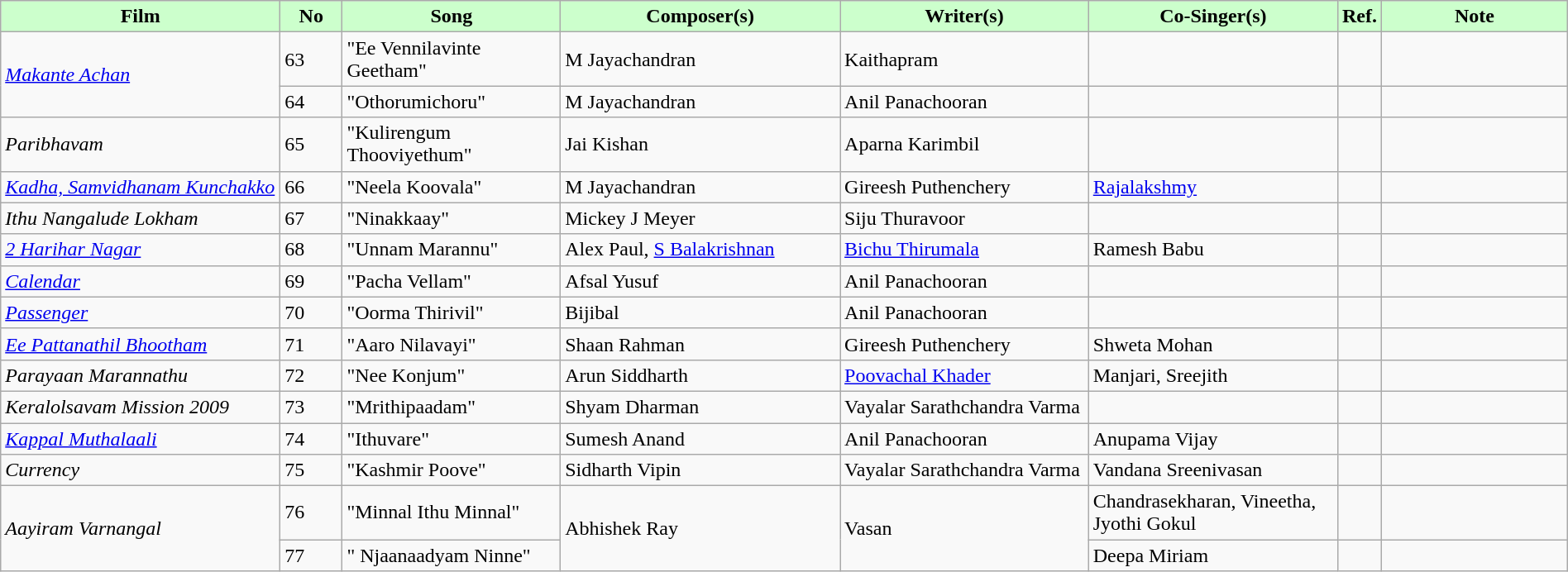<table class="wikitable plainrowheaders" style="width:100%;" textcolor:#000;" style="align:center;">
<tr style="background:#cfc; text-align:center;">
<td scope="col" style="width:18%;"><strong>Film</strong></td>
<td scope="col" style="width:4%;"><strong>No</strong></td>
<td scope="col" style="width:14%;"><strong>Song</strong></td>
<td scope="col" style="width:18%;"><strong>Composer(s)</strong></td>
<td scope="col" style="width:16%;"><strong>Writer(s)</strong></td>
<td scope="col" style="width:16%;"><strong>Co-Singer(s)</strong></td>
<td scope="col" style="width:2%;"><strong>Ref.</strong></td>
<td scope="col" style="width:12%;"><strong>Note</strong></td>
</tr>
<tr>
<td rowspan="2"><em><a href='#'>Makante Achan</a></em></td>
<td>63</td>
<td>"Ee Vennilavinte Geetham"</td>
<td>M Jayachandran</td>
<td>Kaithapram</td>
<td></td>
<td></td>
<td></td>
</tr>
<tr>
<td>64</td>
<td>"Othorumichoru"</td>
<td>M Jayachandran</td>
<td>Anil Panachooran</td>
<td></td>
<td></td>
<td></td>
</tr>
<tr>
<td><em>Paribhavam</em></td>
<td>65</td>
<td>"Kulirengum Thooviyethum"</td>
<td>Jai Kishan</td>
<td>Aparna Karimbil</td>
<td></td>
<td></td>
<td></td>
</tr>
<tr>
<td><em><a href='#'>Kadha, Samvidhanam Kunchakko</a></em></td>
<td>66</td>
<td>"Neela Koovala"</td>
<td>M Jayachandran</td>
<td>Gireesh Puthenchery</td>
<td><a href='#'>Rajalakshmy</a></td>
<td></td>
<td></td>
</tr>
<tr>
<td><em>Ithu Nangalude Lokham</em></td>
<td>67</td>
<td>"Ninakkaay"</td>
<td>Mickey J Meyer</td>
<td>Siju Thuravoor</td>
<td></td>
<td></td>
</tr>
<tr>
<td><em><a href='#'>2 Harihar Nagar</a></em></td>
<td>68</td>
<td>"Unnam Marannu"</td>
<td>Alex Paul, <a href='#'>S Balakrishnan</a></td>
<td><a href='#'>Bichu Thirumala</a></td>
<td>Ramesh Babu</td>
<td></td>
<td></td>
</tr>
<tr>
<td><a href='#'><em>Calendar</em></a></td>
<td>69</td>
<td>"Pacha Vellam"</td>
<td>Afsal Yusuf</td>
<td>Anil Panachooran</td>
<td></td>
<td></td>
<td></td>
</tr>
<tr>
<td><a href='#'><em>Passenger</em></a></td>
<td>70</td>
<td>"Oorma Thirivil"</td>
<td>Bijibal</td>
<td>Anil Panachooran</td>
<td></td>
<td></td>
<td></td>
</tr>
<tr>
<td><em><a href='#'>Ee Pattanathil Bhootham</a></em></td>
<td>71</td>
<td>"Aaro Nilavayi"</td>
<td>Shaan Rahman</td>
<td>Gireesh Puthenchery</td>
<td>Shweta Mohan</td>
<td></td>
<td></td>
</tr>
<tr>
<td><em>Parayaan Marannathu</em></td>
<td>72</td>
<td>"Nee Konjum"</td>
<td>Arun Siddharth</td>
<td><a href='#'>Poovachal Khader</a></td>
<td>Manjari, Sreejith</td>
<td></td>
<td></td>
</tr>
<tr>
<td><em>Keralolsavam Mission 2009</em></td>
<td>73</td>
<td>"Mrithipaadam"</td>
<td>Shyam Dharman</td>
<td>Vayalar Sarathchandra Varma</td>
<td></td>
<td></td>
<td></td>
</tr>
<tr>
<td><em><a href='#'>Kappal Muthalaali</a></em></td>
<td>74</td>
<td>"Ithuvare"</td>
<td>Sumesh Anand</td>
<td>Anil Panachooran</td>
<td>Anupama Vijay</td>
<td></td>
<td></td>
</tr>
<tr>
<td><em>Currency</em></td>
<td>75</td>
<td>"Kashmir Poove"</td>
<td>Sidharth Vipin</td>
<td>Vayalar Sarathchandra Varma</td>
<td>Vandana Sreenivasan</td>
<td></td>
<td></td>
</tr>
<tr>
<td rowspan="2"><em>Aayiram Varnangal</em></td>
<td>76</td>
<td>"Minnal Ithu Minnal"</td>
<td rowspan="2">Abhishek Ray</td>
<td rowspan="2">Vasan</td>
<td>Chandrasekharan, Vineetha, Jyothi Gokul</td>
<td></td>
<td></td>
</tr>
<tr>
<td>77</td>
<td>"	Njaanaadyam Ninne"</td>
<td>Deepa Miriam</td>
<td></td>
<td></td>
</tr>
</table>
